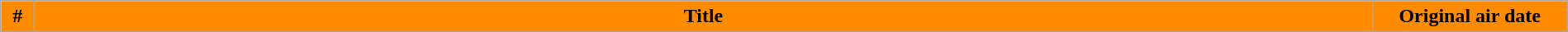<table class="wikitable plainrowheaders" style="width:100%; margin:auto; background:#FFFFFF;">
<tr>
<th style="background-color:#FF8C00;" width="20">#</th>
<th style="background-color:#FF8C00;">Title</th>
<th style="background-color:#FF8C00;" width="150">Original air date<br>



</th>
</tr>
</table>
